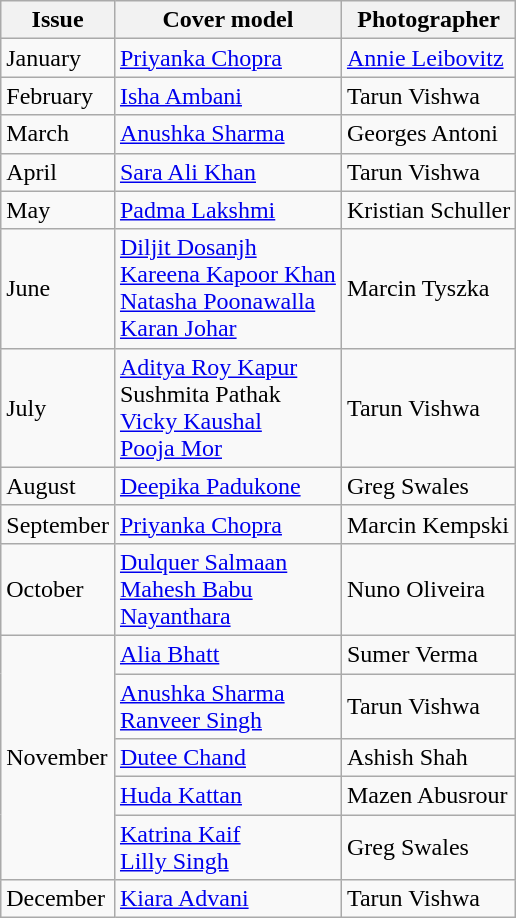<table class="sortable wikitable">
<tr>
<th>Issue</th>
<th>Cover model</th>
<th>Photographer</th>
</tr>
<tr>
<td>January</td>
<td><a href='#'>Priyanka Chopra</a></td>
<td><a href='#'>Annie Leibovitz</a></td>
</tr>
<tr>
<td>February</td>
<td><a href='#'>Isha Ambani</a></td>
<td>Tarun Vishwa</td>
</tr>
<tr>
<td>March</td>
<td><a href='#'>Anushka Sharma</a></td>
<td>Georges Antoni</td>
</tr>
<tr>
<td>April</td>
<td><a href='#'>Sara Ali Khan</a></td>
<td>Tarun Vishwa</td>
</tr>
<tr>
<td>May</td>
<td><a href='#'>Padma Lakshmi</a></td>
<td>Kristian Schuller</td>
</tr>
<tr>
<td>June</td>
<td><a href='#'>Diljit Dosanjh</a><br><a href='#'>Kareena Kapoor Khan</a><br><a href='#'>Natasha Poonawalla</a><br><a href='#'>Karan Johar</a></td>
<td>Marcin Tyszka</td>
</tr>
<tr>
<td>July</td>
<td><a href='#'>Aditya Roy Kapur</a><br>Sushmita Pathak<br><a href='#'>Vicky Kaushal</a><br><a href='#'>Pooja Mor</a></td>
<td>Tarun Vishwa</td>
</tr>
<tr>
<td>August</td>
<td><a href='#'>Deepika Padukone</a></td>
<td>Greg Swales</td>
</tr>
<tr>
<td>September</td>
<td><a href='#'>Priyanka Chopra</a></td>
<td>Marcin Kempski</td>
</tr>
<tr>
<td>October</td>
<td><a href='#'>Dulquer Salmaan</a><br><a href='#'>Mahesh Babu</a><br><a href='#'>Nayanthara</a></td>
<td>Nuno Oliveira</td>
</tr>
<tr>
<td rowspan=5>November</td>
<td><a href='#'>Alia Bhatt</a></td>
<td>Sumer Verma</td>
</tr>
<tr>
<td><a href='#'>Anushka Sharma</a><br><a href='#'>Ranveer Singh</a></td>
<td>Tarun Vishwa</td>
</tr>
<tr>
<td><a href='#'>Dutee Chand</a></td>
<td>Ashish Shah</td>
</tr>
<tr>
<td><a href='#'>Huda Kattan</a></td>
<td>Mazen Abusrour</td>
</tr>
<tr>
<td><a href='#'>Katrina Kaif</a><br><a href='#'>Lilly Singh</a></td>
<td>Greg Swales</td>
</tr>
<tr>
<td>December</td>
<td><a href='#'>Kiara Advani</a></td>
<td>Tarun Vishwa</td>
</tr>
</table>
